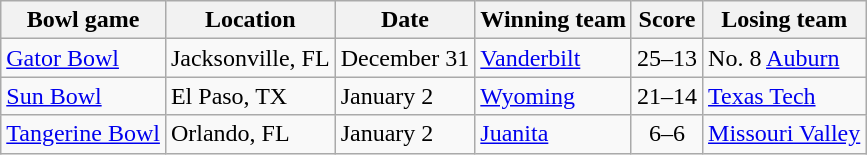<table class="wikitable">
<tr>
<th>Bowl game</th>
<th>Location</th>
<th>Date</th>
<th>Winning team</th>
<th>Score</th>
<th>Losing team</th>
</tr>
<tr>
<td><a href='#'>Gator Bowl</a></td>
<td>Jacksonville, FL</td>
<td>December 31</td>
<td><a href='#'>Vanderbilt</a></td>
<td align=center>25–13</td>
<td>No. 8 <a href='#'>Auburn</a></td>
</tr>
<tr>
<td><a href='#'>Sun Bowl</a></td>
<td>El Paso, TX</td>
<td>January 2</td>
<td><a href='#'>Wyoming</a></td>
<td align=center>21–14</td>
<td><a href='#'>Texas Tech</a></td>
</tr>
<tr>
<td><a href='#'>Tangerine Bowl</a></td>
<td>Orlando, FL</td>
<td>January 2</td>
<td><a href='#'>Juanita</a></td>
<td align=center>6–6</td>
<td><a href='#'>Missouri Valley</a></td>
</tr>
</table>
